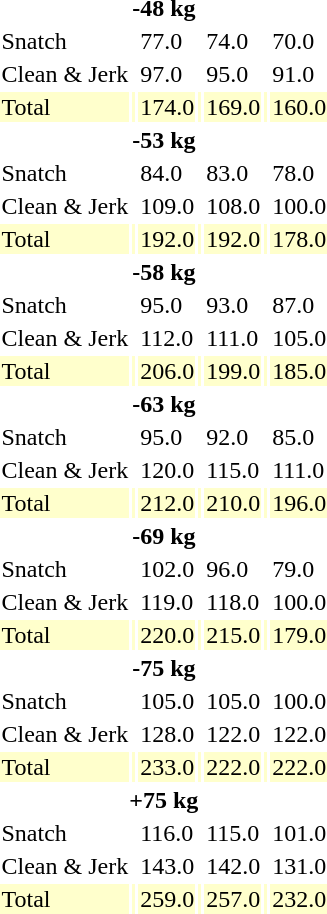<table>
<tr>
<th colspan=7>-48 kg</th>
</tr>
<tr>
<td>Snatch</td>
<td></td>
<td>77.0</td>
<td></td>
<td>74.0</td>
<td></td>
<td>70.0</td>
</tr>
<tr>
<td>Clean & Jerk</td>
<td></td>
<td>97.0</td>
<td></td>
<td>95.0</td>
<td></td>
<td>91.0</td>
</tr>
<tr bgcolor=ffffcc>
<td>Total</td>
<td></td>
<td>174.0</td>
<td></td>
<td>169.0</td>
<td></td>
<td>160.0</td>
</tr>
<tr>
<th colspan=7>-53 kg</th>
</tr>
<tr>
<td>Snatch</td>
<td></td>
<td>84.0</td>
<td></td>
<td>83.0</td>
<td></td>
<td>78.0</td>
</tr>
<tr>
<td>Clean & Jerk</td>
<td></td>
<td>109.0</td>
<td></td>
<td>108.0</td>
<td></td>
<td>100.0</td>
</tr>
<tr bgcolor=ffffcc>
<td>Total</td>
<td></td>
<td>192.0</td>
<td></td>
<td>192.0</td>
<td></td>
<td>178.0</td>
</tr>
<tr>
<th colspan=7>-58 kg</th>
</tr>
<tr>
<td>Snatch</td>
<td></td>
<td>95.0</td>
<td></td>
<td>93.0</td>
<td></td>
<td>87.0</td>
</tr>
<tr>
<td>Clean & Jerk</td>
<td></td>
<td>112.0</td>
<td></td>
<td>111.0</td>
<td></td>
<td>105.0</td>
</tr>
<tr bgcolor=ffffcc>
<td>Total</td>
<td></td>
<td>206.0</td>
<td></td>
<td>199.0</td>
<td></td>
<td>185.0</td>
</tr>
<tr>
<th colspan=7>-63 kg</th>
</tr>
<tr>
<td>Snatch</td>
<td></td>
<td>95.0</td>
<td></td>
<td>92.0</td>
<td></td>
<td>85.0</td>
</tr>
<tr>
<td>Clean & Jerk</td>
<td></td>
<td>120.0</td>
<td></td>
<td>115.0</td>
<td></td>
<td>111.0</td>
</tr>
<tr bgcolor=ffffcc>
<td>Total</td>
<td></td>
<td>212.0</td>
<td></td>
<td>210.0</td>
<td></td>
<td>196.0</td>
</tr>
<tr>
<th colspan=7>-69 kg</th>
</tr>
<tr>
<td>Snatch</td>
<td></td>
<td>102.0</td>
<td></td>
<td>96.0</td>
<td></td>
<td>79.0</td>
</tr>
<tr>
<td>Clean & Jerk</td>
<td></td>
<td>119.0</td>
<td></td>
<td>118.0</td>
<td></td>
<td>100.0</td>
</tr>
<tr bgcolor=ffffcc>
<td>Total</td>
<td></td>
<td>220.0</td>
<td></td>
<td>215.0</td>
<td></td>
<td>179.0</td>
</tr>
<tr>
<th colspan=7>-75 kg</th>
</tr>
<tr>
<td>Snatch</td>
<td></td>
<td>105.0</td>
<td></td>
<td>105.0</td>
<td></td>
<td>100.0</td>
</tr>
<tr>
<td>Clean & Jerk</td>
<td></td>
<td>128.0</td>
<td></td>
<td>122.0</td>
<td></td>
<td>122.0</td>
</tr>
<tr bgcolor=ffffcc>
<td>Total</td>
<td></td>
<td>233.0</td>
<td></td>
<td>222.0</td>
<td></td>
<td>222.0</td>
</tr>
<tr>
<th colspan=7>+75 kg</th>
</tr>
<tr>
<td>Snatch</td>
<td></td>
<td>116.0</td>
<td></td>
<td>115.0</td>
<td></td>
<td>101.0</td>
</tr>
<tr>
<td>Clean & Jerk</td>
<td></td>
<td>143.0</td>
<td></td>
<td>142.0</td>
<td></td>
<td>131.0</td>
</tr>
<tr bgcolor=ffffcc>
<td>Total</td>
<td></td>
<td>259.0</td>
<td></td>
<td>257.0</td>
<td></td>
<td>232.0</td>
</tr>
</table>
